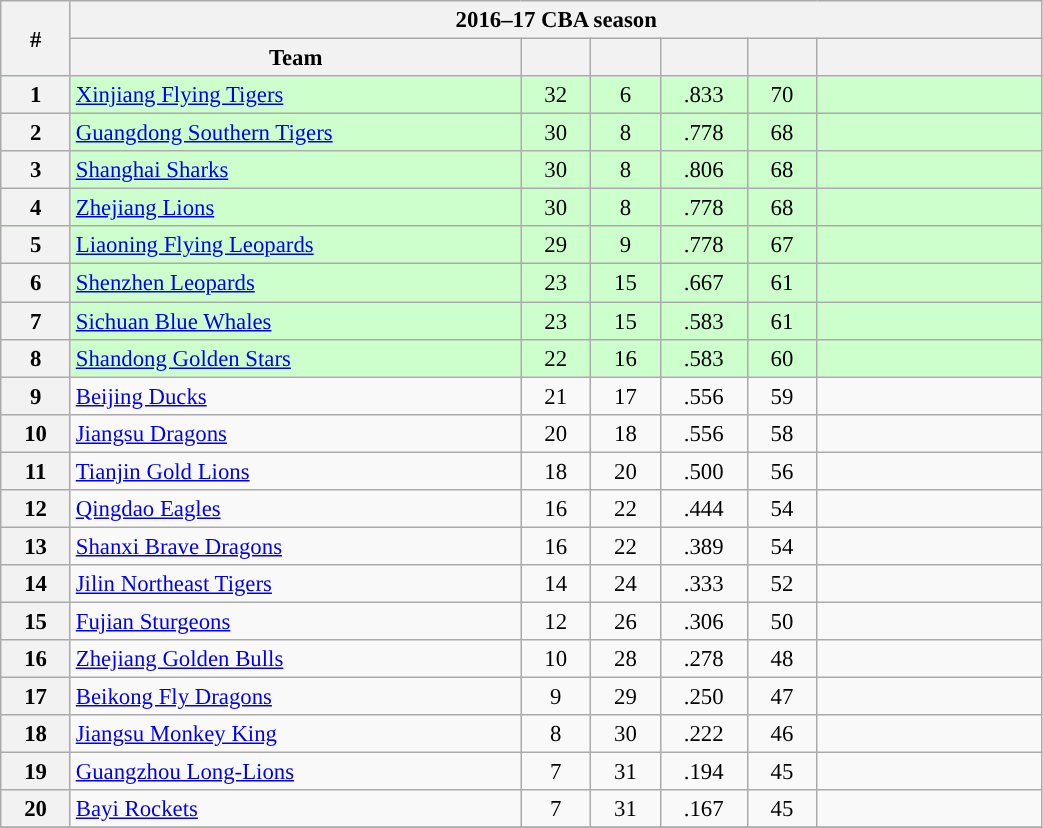<table class="wikitable" width=55% style="font-size:95%;">
<tr>
<th width="3%" rowspan=2>#</th>
<th colspan="6" style="text-align:center;">2016–17 CBA season</th>
</tr>
<tr style="text-align:center;">
<th width="20%">Team</th>
<th width="3%"></th>
<th width="3%"></th>
<th width="3%"></th>
<th width="3%"></th>
<th width="10%"></th>
</tr>
<tr style="text-align:center;background: #ccffcc;">
<th>1</th>
<td style="text-align:left;"><a href='#'>Xinjiang Flying Tigers</a></td>
<td>32</td>
<td>6</td>
<td>.833</td>
<td>70</td>
<td></td>
</tr>
<tr style="text-align:center;background: #ccffcc;">
<th>2</th>
<td style="text-align:left;"><a href='#'>Guangdong Southern Tigers</a></td>
<td>30</td>
<td>8</td>
<td>.778</td>
<td>68</td>
<td></td>
</tr>
<tr style="text-align:center;background: #ccffcc;">
<th>3</th>
<td style="text-align:left;"><a href='#'>Shanghai Sharks</a></td>
<td>30</td>
<td>8</td>
<td>.806</td>
<td>68</td>
<td></td>
</tr>
<tr style="text-align:center;background: #ccffcc;">
<th>4</th>
<td style="text-align:left;"><a href='#'>Zhejiang Lions</a></td>
<td>30</td>
<td>8</td>
<td>.778</td>
<td>68</td>
<td></td>
</tr>
<tr style="text-align:center;background: #ccffcc;">
<th>5</th>
<td style="text-align:left;"><a href='#'>Liaoning Flying Leopards</a></td>
<td>29</td>
<td>9</td>
<td>.778</td>
<td>67</td>
<td></td>
</tr>
<tr style="text-align:center;background: #ccffcc;">
<th>6</th>
<td style="text-align:left;"><a href='#'>Shenzhen Leopards</a></td>
<td>23</td>
<td>15</td>
<td>.667</td>
<td>61</td>
<td></td>
</tr>
<tr style="text-align:center;background: #ccffcc;">
<th>7</th>
<td style="text-align:left;"><a href='#'>Sichuan Blue Whales</a></td>
<td>23</td>
<td>15</td>
<td>.583</td>
<td>61</td>
<td></td>
</tr>
<tr style="text-align:center;background: #ccffcc;">
<th>8</th>
<td style="text-align:left;"><a href='#'>Shandong Golden Stars</a></td>
<td>22</td>
<td>16</td>
<td>.583</td>
<td>60</td>
<td></td>
</tr>
<tr style="text-align:center;background:">
<th>9</th>
<td style="text-align:left;"><a href='#'>Beijing Ducks</a></td>
<td>21</td>
<td>17</td>
<td>.556</td>
<td>59</td>
<td></td>
</tr>
<tr style="text-align:center;background:">
<th>10</th>
<td style="text-align:left;"><a href='#'>Jiangsu Dragons</a></td>
<td>20</td>
<td>18</td>
<td>.556</td>
<td>58</td>
<td></td>
</tr>
<tr style="text-align:center;background:">
<th>11</th>
<td style="text-align:left;"><a href='#'>Tianjin Gold Lions</a></td>
<td>18</td>
<td>20</td>
<td>.500</td>
<td>56</td>
<td></td>
</tr>
<tr style="text-align:center;background:">
<th>12</th>
<td style="text-align:left;"><a href='#'>Qingdao Eagles</a></td>
<td>16</td>
<td>22</td>
<td>.444</td>
<td>54</td>
<td></td>
</tr>
<tr style="text-align:center;background:">
<th>13</th>
<td style="text-align:left;"><a href='#'>Shanxi Brave Dragons</a></td>
<td>16</td>
<td>22</td>
<td>.389</td>
<td>54</td>
<td></td>
</tr>
<tr style="text-align:center;background:">
<th>14</th>
<td style="text-align:left;"><a href='#'>Jilin Northeast Tigers</a></td>
<td>14</td>
<td>24</td>
<td>.333</td>
<td>52</td>
<td></td>
</tr>
<tr style="text-align:center;background:">
<th>15</th>
<td style="text-align:left;"><a href='#'>Fujian Sturgeons</a></td>
<td>12</td>
<td>26</td>
<td>.306</td>
<td>50</td>
<td></td>
</tr>
<tr style="text-align:center;background:">
<th>16</th>
<td style="text-align:left;"><a href='#'>Zhejiang Golden Bulls</a></td>
<td>10</td>
<td>28</td>
<td>.278</td>
<td>48</td>
<td></td>
</tr>
<tr style="text-align:center;background:">
<th>17</th>
<td style="text-align:left;"><a href='#'>Beikong Fly Dragons</a></td>
<td>9</td>
<td>29</td>
<td>.250</td>
<td>47</td>
<td></td>
</tr>
<tr style="text-align:center;background:">
<th>18</th>
<td style="text-align:left;"><a href='#'>Jiangsu Monkey King</a></td>
<td>8</td>
<td>30</td>
<td>.222</td>
<td>46</td>
<td></td>
</tr>
<tr style="text-align:center;background:">
<th>19</th>
<td style="text-align:left;"><a href='#'>Guangzhou Long-Lions</a></td>
<td>7</td>
<td>31</td>
<td>.194</td>
<td>45</td>
<td></td>
</tr>
<tr style="text-align:center;background:">
<th>20</th>
<td style="text-align:left;"><a href='#'>Bayi Rockets</a></td>
<td>7</td>
<td>31</td>
<td>.167</td>
<td>45</td>
<td></td>
</tr>
<tr style="text-align:center;background:">
</tr>
</table>
